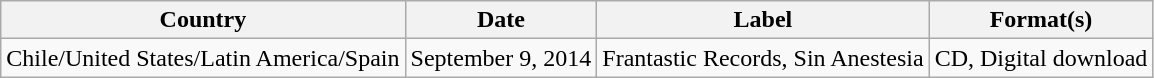<table class="wikitable">
<tr>
<th>Country</th>
<th>Date</th>
<th>Label</th>
<th>Format(s)</th>
</tr>
<tr>
<td>Chile/United States/Latin America/Spain</td>
<td rowspan="1">September 9, 2014</td>
<td rowspan="1">Frantastic Records, Sin Anestesia</td>
<td rowspan="1">CD, Digital download</td>
</tr>
</table>
